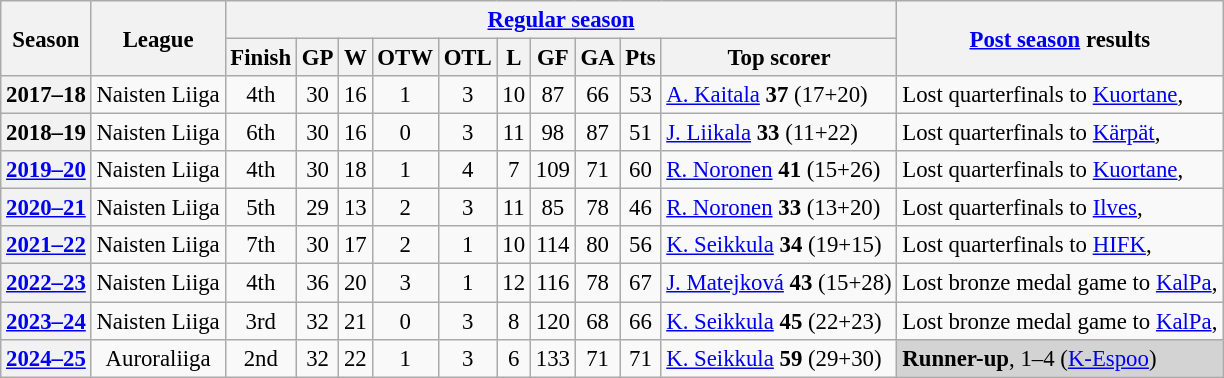<table class="wikitable" style="text-align: center; font-size: 95%">
<tr>
<th rowspan="2">Season</th>
<th rowspan="2">League</th>
<th colspan="10"><a href='#'>Regular season</a></th>
<th rowspan="2"><a href='#'>Post season</a> results</th>
</tr>
<tr>
<th>Finish</th>
<th>GP</th>
<th>W</th>
<th>OTW</th>
<th>OTL</th>
<th>L</th>
<th>GF</th>
<th>GA</th>
<th>Pts</th>
<th>Top scorer</th>
</tr>
<tr>
<th>2017–18</th>
<td>Naisten Liiga</td>
<td>4th</td>
<td>30</td>
<td>16</td>
<td>1</td>
<td>3</td>
<td>10</td>
<td>87</td>
<td>66</td>
<td>53</td>
<td align=left> <a href='#'>A. Kaitala</a> <strong>37</strong> (17+20)</td>
<td align=left>Lost quarterfinals to <a href='#'>Kuortane</a>, </td>
</tr>
<tr>
<th>2018–19</th>
<td>Naisten Liiga</td>
<td>6th</td>
<td>30</td>
<td>16</td>
<td>0</td>
<td>3</td>
<td>11</td>
<td>98</td>
<td>87</td>
<td>51</td>
<td align=left> <a href='#'>J. Liikala</a> <strong>33</strong> (11+22)</td>
<td align=left>Lost quarterfinals to <a href='#'>Kärpät</a>, </td>
</tr>
<tr>
<th><a href='#'>2019–20</a></th>
<td>Naisten Liiga</td>
<td>4th</td>
<td>30</td>
<td>18</td>
<td>1</td>
<td>4</td>
<td>7</td>
<td>109</td>
<td>71</td>
<td>60</td>
<td align=left> <a href='#'>R. Noronen</a> <strong>41</strong> (15+26)</td>
<td align=left>Lost quarterfinals to <a href='#'>Kuortane</a>, </td>
</tr>
<tr>
<th><a href='#'>2020–21</a></th>
<td>Naisten Liiga</td>
<td>5th</td>
<td>29</td>
<td>13</td>
<td>2</td>
<td>3</td>
<td>11</td>
<td>85</td>
<td>78</td>
<td>46</td>
<td align=left> <a href='#'>R. Noronen</a> <strong>33</strong> (13+20)</td>
<td align=left>Lost quarterfinals to <a href='#'>Ilves</a>, </td>
</tr>
<tr>
<th><a href='#'>2021–22</a></th>
<td>Naisten Liiga</td>
<td>7th</td>
<td>30</td>
<td>17</td>
<td>2</td>
<td>1</td>
<td>10</td>
<td>114</td>
<td>80</td>
<td>56</td>
<td align=left> <a href='#'>K. Seikkula</a> <strong>34</strong> (19+15)</td>
<td align=left>Lost quarterfinals to <a href='#'>HIFK</a>, </td>
</tr>
<tr>
<th><a href='#'>2022–23</a></th>
<td>Naisten Liiga</td>
<td>4th</td>
<td>36</td>
<td>20</td>
<td>3</td>
<td>1</td>
<td>12</td>
<td>116</td>
<td>78</td>
<td>67</td>
<td align=left> <a href='#'>J. Matejková</a> <strong>43</strong> (15+28)</td>
<td align=left>Lost bronze medal game to <a href='#'>KalPa</a>, </td>
</tr>
<tr>
<th><a href='#'>2023–24</a></th>
<td>Naisten Liiga</td>
<td>3rd</td>
<td>32</td>
<td>21</td>
<td>0</td>
<td>3</td>
<td>8</td>
<td>120</td>
<td>68</td>
<td>66</td>
<td align=left> <a href='#'>K. Seikkula</a> <strong>45</strong> (22+23)</td>
<td align=left>Lost bronze medal game to <a href='#'>KalPa</a>, </td>
</tr>
<tr>
<th><a href='#'>2024–25</a></th>
<td>Auroraliiga</td>
<td>2nd</td>
<td>32</td>
<td>22</td>
<td>1</td>
<td>3</td>
<td>6</td>
<td>133</td>
<td>71</td>
<td>71</td>
<td align=left> <a href='#'>K. Seikkula</a> <strong>59</strong> (29+30)</td>
<td align="left" style="background:#D3D3D3"><strong>Runner-up</strong>, 1–4 (<a href='#'>K-Espoo</a>)</td>
</tr>
</table>
